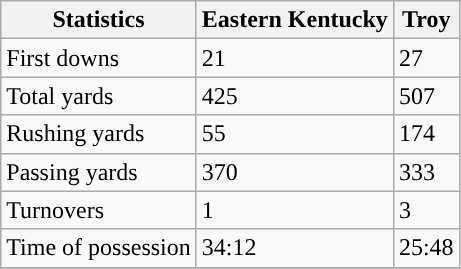<table class="wikitable">
<tr>
<th>Statistics</th>
<th>Eastern Kentucky</th>
<th>Troy</th>
</tr>
<tr>
<td>First downs</td>
<td>21</td>
<td>27</td>
</tr>
<tr>
<td>Total yards</td>
<td>425</td>
<td>507</td>
</tr>
<tr>
<td>Rushing yards</td>
<td>55</td>
<td>174</td>
</tr>
<tr>
<td>Passing yards</td>
<td>370</td>
<td>333</td>
</tr>
<tr>
<td>Turnovers</td>
<td>1</td>
<td>3</td>
</tr>
<tr>
<td>Time of possession</td>
<td>34:12</td>
<td>25:48</td>
</tr>
<tr>
</tr>
</table>
